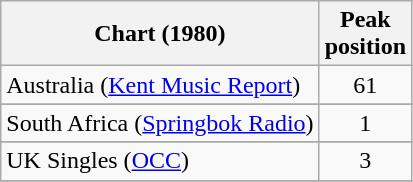<table class="wikitable sortable">
<tr>
<th>Chart (1980)</th>
<th>Peak<br> position</th>
</tr>
<tr>
<td>Australia (<a href='#'>Kent Music Report</a>)</td>
<td align="center">61</td>
</tr>
<tr>
</tr>
<tr>
</tr>
<tr>
</tr>
<tr>
</tr>
<tr>
<td>South Africa (<a href='#'>Springbok Radio</a>)</td>
<td align="center">1</td>
</tr>
<tr>
</tr>
<tr>
<td>UK Singles (<a href='#'>OCC</a>)</td>
<td align="center">3</td>
</tr>
<tr>
</tr>
</table>
